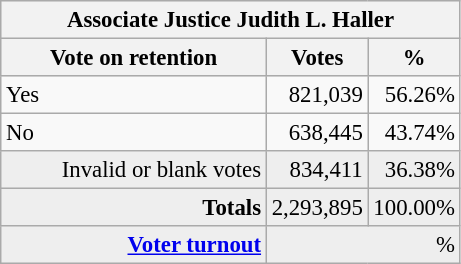<table class="wikitable" style="font-size: 95%;">
<tr style="background-color:#E9E9E9">
<th colspan=7>Associate Justice Judith L. Haller</th>
</tr>
<tr style="background-color:#E9E9E9">
<th style="width: 170px">Vote on retention</th>
<th style="width: 50px">Votes</th>
<th style="width: 40px">%</th>
</tr>
<tr>
<td>Yes</td>
<td align="right">821,039</td>
<td align="right">56.26%</td>
</tr>
<tr>
<td>No</td>
<td align="right">638,445</td>
<td align="right">43.74%</td>
</tr>
<tr style="background-color:#EEEEEE">
<td align="right">Invalid or blank votes</td>
<td align="right">834,411</td>
<td align="right">36.38%</td>
</tr>
<tr style="background-color:#EEEEEE">
<td colspan="1" align="right"><strong>Totals</strong></td>
<td align="right">2,293,895</td>
<td align="right">100.00%</td>
</tr>
<tr style="background-color:#EEEEEE">
<td align="right"><strong><a href='#'>Voter turnout</a></strong></td>
<td colspan="2" align="right">%</td>
</tr>
</table>
